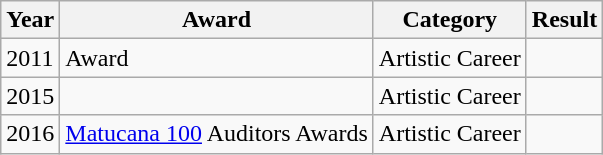<table class=wikitable>
<tr>
<th>Year</th>
<th>Award</th>
<th>Category</th>
<th>Result</th>
</tr>
<tr>
<td>2011</td>
<td> Award</td>
<td>Artistic Career</td>
<td></td>
</tr>
<tr>
<td>2015</td>
<td></td>
<td>Artistic Career</td>
<td></td>
</tr>
<tr>
<td>2016</td>
<td><a href='#'>Matucana 100</a> Auditors Awards</td>
<td>Artistic Career</td>
<td></td>
</tr>
</table>
